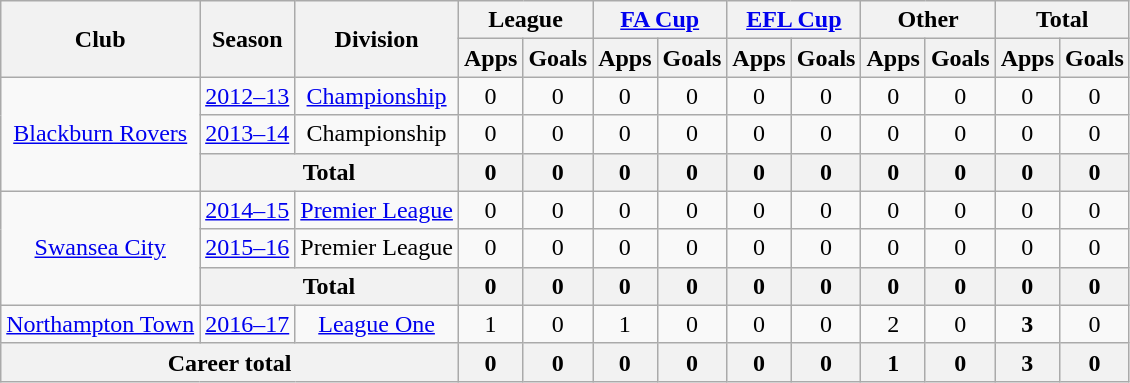<table class="wikitable" style="text-align:center;">
<tr>
<th rowspan="2">Club</th>
<th rowspan="2">Season</th>
<th rowspan="2">Division</th>
<th colspan="2">League</th>
<th colspan="2"><a href='#'>FA Cup</a></th>
<th colspan="2"><a href='#'>EFL Cup</a></th>
<th colspan="2">Other</th>
<th colspan="2">Total</th>
</tr>
<tr>
<th>Apps</th>
<th>Goals</th>
<th>Apps</th>
<th>Goals</th>
<th>Apps</th>
<th>Goals</th>
<th>Apps</th>
<th>Goals</th>
<th>Apps</th>
<th>Goals</th>
</tr>
<tr>
<td rowspan=3><a href='#'>Blackburn Rovers</a></td>
<td><a href='#'>2012–13</a></td>
<td><a href='#'>Championship</a></td>
<td>0</td>
<td>0</td>
<td>0</td>
<td>0</td>
<td>0</td>
<td>0</td>
<td>0</td>
<td>0</td>
<td>0</td>
<td>0</td>
</tr>
<tr>
<td><a href='#'>2013–14</a></td>
<td>Championship</td>
<td>0</td>
<td>0</td>
<td>0</td>
<td>0</td>
<td>0</td>
<td>0</td>
<td>0</td>
<td>0</td>
<td>0</td>
<td>0</td>
</tr>
<tr>
<th colspan="2">Total</th>
<th>0</th>
<th>0</th>
<th>0</th>
<th>0</th>
<th>0</th>
<th>0</th>
<th>0</th>
<th>0</th>
<th>0</th>
<th>0</th>
</tr>
<tr>
<td rowspan=3><a href='#'>Swansea City</a></td>
<td><a href='#'>2014–15</a></td>
<td><a href='#'>Premier League</a></td>
<td>0</td>
<td>0</td>
<td>0</td>
<td>0</td>
<td>0</td>
<td>0</td>
<td>0</td>
<td>0</td>
<td>0</td>
<td>0</td>
</tr>
<tr>
<td><a href='#'>2015–16</a></td>
<td>Premier League</td>
<td>0</td>
<td>0</td>
<td>0</td>
<td>0</td>
<td>0</td>
<td>0</td>
<td>0</td>
<td>0</td>
<td>0</td>
<td>0</td>
</tr>
<tr>
<th colspan="2">Total</th>
<th>0</th>
<th>0</th>
<th>0</th>
<th>0</th>
<th>0</th>
<th>0</th>
<th>0</th>
<th>0</th>
<th>0</th>
<th>0</th>
</tr>
<tr>
<td><a href='#'>Northampton Town</a></td>
<td><a href='#'>2016–17</a></td>
<td><a href='#'>League One</a></td>
<td>1</td>
<td>0</td>
<td>1</td>
<td>0</td>
<td>0</td>
<td>0</td>
<td>2</td>
<td>0</td>
<td><strong>3</strong></td>
<td>0</td>
</tr>
<tr>
<th colspan="3">Career total</th>
<th>0</th>
<th>0</th>
<th>0</th>
<th>0</th>
<th>0</th>
<th>0</th>
<th>1</th>
<th>0</th>
<th>3</th>
<th>0</th>
</tr>
</table>
